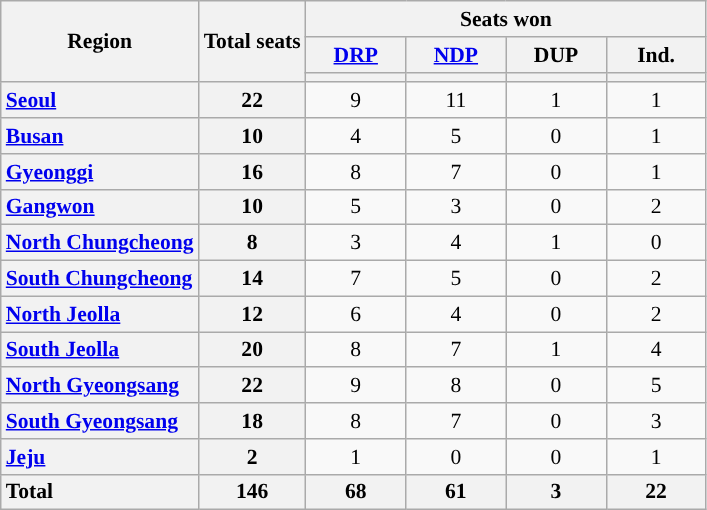<table class=wikitable style="text-align:center; font-size: 0.9em">
<tr>
<th rowspan="3">Region</th>
<th rowspan="3">Total seats</th>
<th colspan="4">Seats won</th>
</tr>
<tr>
<th class="unsortable" style="width:60px"><a href='#'>DRP</a></th>
<th class="unsortable" style="width:60px"><a href='#'>NDP</a></th>
<th class="unsortable" style="width:60px">DUP</th>
<th class="unsortable" style="width:60px">Ind.</th>
</tr>
<tr>
<th style="background:"></th>
<th style="background:"></th>
<th style="background:"></th>
<th style="background:"></th>
</tr>
<tr>
<th style="text-align: left"><a href='#'>Seoul</a></th>
<th>22</th>
<td>9</td>
<td>11</td>
<td>1</td>
<td>1</td>
</tr>
<tr>
<th style="text-align: left"><a href='#'>Busan</a></th>
<th>10</th>
<td>4</td>
<td>5</td>
<td>0</td>
<td>1</td>
</tr>
<tr>
<th style="text-align: left"><a href='#'>Gyeonggi</a></th>
<th>16</th>
<td>8</td>
<td>7</td>
<td>0</td>
<td>1</td>
</tr>
<tr>
<th style="text-align: left"><a href='#'>Gangwon</a></th>
<th>10</th>
<td>5</td>
<td>3</td>
<td>0</td>
<td>2</td>
</tr>
<tr>
<th style="text-align: left"><a href='#'>North Chungcheong</a></th>
<th>8</th>
<td>3</td>
<td>4</td>
<td>1</td>
<td>0</td>
</tr>
<tr>
<th style="text-align: left"><a href='#'>South Chungcheong</a></th>
<th>14</th>
<td>7</td>
<td>5</td>
<td>0</td>
<td>2</td>
</tr>
<tr>
<th style="text-align: left"><a href='#'>North Jeolla</a></th>
<th>12</th>
<td>6</td>
<td>4</td>
<td>0</td>
<td>2</td>
</tr>
<tr>
<th style="text-align: left"><a href='#'>South Jeolla</a></th>
<th>20</th>
<td>8</td>
<td>7</td>
<td>1</td>
<td>4</td>
</tr>
<tr>
<th style="text-align: left"><a href='#'>North Gyeongsang</a></th>
<th>22</th>
<td>9</td>
<td>8</td>
<td>0</td>
<td>5</td>
</tr>
<tr>
<th style="text-align: left"><a href='#'>South Gyeongsang</a></th>
<th>18</th>
<td>8</td>
<td>7</td>
<td>0</td>
<td>3</td>
</tr>
<tr>
<th style="text-align: left"><a href='#'>Jeju</a></th>
<th>2</th>
<td>1</td>
<td>0</td>
<td>0</td>
<td>1</td>
</tr>
<tr class="sortbottom">
<th style="text-align: left">Total</th>
<th>146</th>
<th>68</th>
<th>61</th>
<th>3</th>
<th>22</th>
</tr>
</table>
